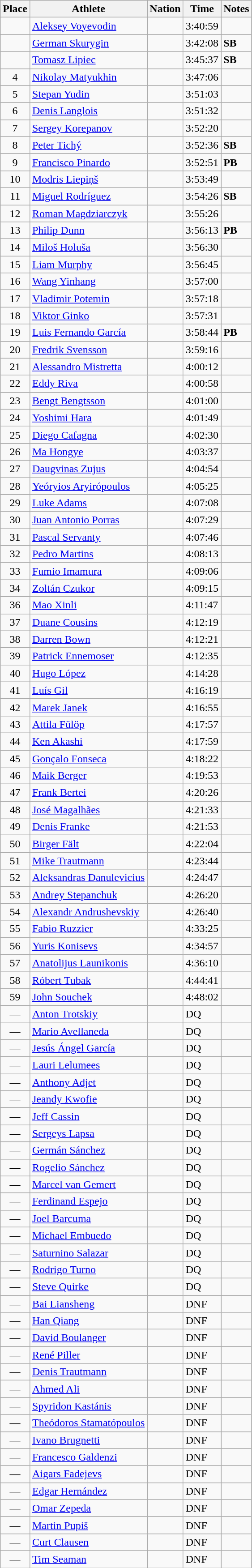<table class=wikitable>
<tr>
<th>Place</th>
<th>Athlete</th>
<th>Nation</th>
<th>Time</th>
<th>Notes</th>
</tr>
<tr>
<td align=center></td>
<td><a href='#'>Aleksey Voyevodin</a></td>
<td></td>
<td>3:40:59</td>
<td> </td>
</tr>
<tr>
<td align=center></td>
<td><a href='#'>German Skurygin</a></td>
<td></td>
<td>3:42:08</td>
<td><strong>SB</strong></td>
</tr>
<tr>
<td align=center></td>
<td><a href='#'>Tomasz Lipiec</a></td>
<td></td>
<td>3:45:37</td>
<td><strong>SB</strong></td>
</tr>
<tr>
<td align=center>4</td>
<td><a href='#'>Nikolay Matyukhin</a></td>
<td></td>
<td>3:47:06</td>
<td> </td>
</tr>
<tr>
<td align=center>5</td>
<td><a href='#'>Stepan Yudin</a></td>
<td></td>
<td>3:51:03</td>
<td> </td>
</tr>
<tr>
<td align=center>6</td>
<td><a href='#'>Denis Langlois</a></td>
<td></td>
<td>3:51:32</td>
<td> </td>
</tr>
<tr>
<td align=center>7</td>
<td><a href='#'>Sergey Korepanov</a></td>
<td></td>
<td>3:52:20</td>
<td> </td>
</tr>
<tr>
<td align=center>8</td>
<td><a href='#'>Peter Tichý</a></td>
<td></td>
<td>3:52:36</td>
<td><strong>SB</strong></td>
</tr>
<tr>
<td align=center>9</td>
<td><a href='#'>Francisco Pinardo</a></td>
<td></td>
<td>3:52:51</td>
<td><strong>PB</strong></td>
</tr>
<tr>
<td align=center>10</td>
<td><a href='#'>Modris Liepiņš</a></td>
<td></td>
<td>3:53:49</td>
<td> </td>
</tr>
<tr>
<td align=center>11</td>
<td><a href='#'>Miguel Rodríguez</a></td>
<td></td>
<td>3:54:26</td>
<td><strong>SB</strong></td>
</tr>
<tr>
<td align=center>12</td>
<td><a href='#'>Roman Magdziarczyk</a></td>
<td></td>
<td>3:55:26</td>
<td> </td>
</tr>
<tr>
<td align=center>13</td>
<td><a href='#'>Philip Dunn</a></td>
<td></td>
<td>3:56:13</td>
<td><strong>PB</strong></td>
</tr>
<tr>
<td align=center>14</td>
<td><a href='#'>Miloš Holuša</a></td>
<td></td>
<td>3:56:30</td>
<td> </td>
</tr>
<tr>
<td align=center>15</td>
<td><a href='#'>Liam Murphy</a></td>
<td></td>
<td>3:56:45</td>
<td> </td>
</tr>
<tr>
<td align=center>16</td>
<td><a href='#'>Wang Yinhang</a></td>
<td></td>
<td>3:57:00</td>
<td> </td>
</tr>
<tr>
<td align=center>17</td>
<td><a href='#'>Vladimir Potemin</a></td>
<td></td>
<td>3:57:18</td>
<td> </td>
</tr>
<tr>
<td align=center>18</td>
<td><a href='#'>Viktor Ginko</a></td>
<td></td>
<td>3:57:31</td>
<td> </td>
</tr>
<tr>
<td align=center>19</td>
<td><a href='#'>Luis Fernando García</a></td>
<td></td>
<td>3:58:44</td>
<td><strong>PB</strong></td>
</tr>
<tr>
<td align=center>20</td>
<td><a href='#'>Fredrik Svensson</a></td>
<td></td>
<td>3:59:16</td>
<td> </td>
</tr>
<tr>
<td align=center>21</td>
<td><a href='#'>Alessandro Mistretta</a></td>
<td></td>
<td>4:00:12</td>
<td></td>
</tr>
<tr>
<td align=center>22</td>
<td><a href='#'>Eddy Riva</a></td>
<td></td>
<td>4:00:58</td>
<td></td>
</tr>
<tr>
<td align=center>23</td>
<td><a href='#'>Bengt Bengtsson</a></td>
<td></td>
<td>4:01:00</td>
<td></td>
</tr>
<tr>
<td align=center>24</td>
<td><a href='#'>Yoshimi Hara</a></td>
<td></td>
<td>4:01:49</td>
<td></td>
</tr>
<tr>
<td align=center>25</td>
<td><a href='#'>Diego Cafagna</a></td>
<td></td>
<td>4:02:30</td>
<td></td>
</tr>
<tr>
<td align=center>26</td>
<td><a href='#'>Ma Hongye</a></td>
<td></td>
<td>4:03:37</td>
<td></td>
</tr>
<tr>
<td align=center>27</td>
<td><a href='#'>Daugvinas Zujus</a></td>
<td></td>
<td>4:04:54</td>
<td></td>
</tr>
<tr>
<td align=center>28</td>
<td><a href='#'>Yeóryios Aryirópoulos</a></td>
<td></td>
<td>4:05:25</td>
<td></td>
</tr>
<tr>
<td align=center>29</td>
<td><a href='#'>Luke Adams</a></td>
<td></td>
<td>4:07:08</td>
<td></td>
</tr>
<tr>
<td align=center>30</td>
<td><a href='#'>Juan Antonio Porras</a></td>
<td></td>
<td>4:07:29</td>
<td></td>
</tr>
<tr>
<td align=center>31</td>
<td><a href='#'>Pascal Servanty</a></td>
<td></td>
<td>4:07:46</td>
<td></td>
</tr>
<tr>
<td align=center>32</td>
<td><a href='#'>Pedro Martins</a></td>
<td></td>
<td>4:08:13</td>
<td></td>
</tr>
<tr>
<td align=center>33</td>
<td><a href='#'>Fumio Imamura</a></td>
<td></td>
<td>4:09:06</td>
<td></td>
</tr>
<tr>
<td align=center>34</td>
<td><a href='#'>Zoltán Czukor</a></td>
<td></td>
<td>4:09:15</td>
<td></td>
</tr>
<tr>
<td align=center>36</td>
<td><a href='#'>Mao Xinli</a></td>
<td></td>
<td>4:11:47</td>
<td></td>
</tr>
<tr>
<td align=center>37</td>
<td><a href='#'>Duane Cousins</a></td>
<td></td>
<td>4:12:19</td>
<td></td>
</tr>
<tr>
<td align=center>38</td>
<td><a href='#'>Darren Bown</a></td>
<td></td>
<td>4:12:21</td>
<td></td>
</tr>
<tr>
<td align=center>39</td>
<td><a href='#'>Patrick Ennemoser</a></td>
<td></td>
<td>4:12:35</td>
<td></td>
</tr>
<tr>
<td align=center>40</td>
<td><a href='#'>Hugo López</a></td>
<td></td>
<td>4:14:28</td>
<td></td>
</tr>
<tr>
<td align=center>41</td>
<td><a href='#'>Luís Gil</a></td>
<td></td>
<td>4:16:19</td>
<td></td>
</tr>
<tr>
<td align=center>42</td>
<td><a href='#'>Marek Janek</a></td>
<td></td>
<td>4:16:55</td>
<td></td>
</tr>
<tr>
<td align=center>43</td>
<td><a href='#'>Attila Fülöp</a></td>
<td></td>
<td>4:17:57</td>
<td></td>
</tr>
<tr>
<td align=center>44</td>
<td><a href='#'>Ken Akashi</a></td>
<td></td>
<td>4:17:59</td>
<td></td>
</tr>
<tr>
<td align=center>45</td>
<td><a href='#'>Gonçalo Fonseca</a></td>
<td></td>
<td>4:18:22</td>
<td></td>
</tr>
<tr>
<td align=center>46</td>
<td><a href='#'>Maik Berger</a></td>
<td></td>
<td>4:19:53</td>
<td></td>
</tr>
<tr>
<td align=center>47</td>
<td><a href='#'>Frank Bertei</a></td>
<td></td>
<td>4:20:26</td>
<td></td>
</tr>
<tr>
<td align=center>48</td>
<td><a href='#'>José Magalhães</a></td>
<td></td>
<td>4:21:33</td>
<td></td>
</tr>
<tr>
<td align=center>49</td>
<td><a href='#'>Denis Franke</a></td>
<td></td>
<td>4:21:53</td>
<td></td>
</tr>
<tr>
<td align=center>50</td>
<td><a href='#'>Birger Fält</a></td>
<td></td>
<td>4:22:04</td>
<td></td>
</tr>
<tr>
<td align=center>51</td>
<td><a href='#'>Mike Trautmann</a></td>
<td></td>
<td>4:23:44</td>
<td></td>
</tr>
<tr>
<td align=center>52</td>
<td><a href='#'>Aleksandras Danulevicius</a></td>
<td></td>
<td>4:24:47</td>
<td></td>
</tr>
<tr>
<td align=center>53</td>
<td><a href='#'>Andrey Stepanchuk</a></td>
<td></td>
<td>4:26:20</td>
<td></td>
</tr>
<tr>
<td align=center>54</td>
<td><a href='#'>Alexandr Andrushevskiy</a></td>
<td></td>
<td>4:26:40</td>
<td></td>
</tr>
<tr>
<td align=center>55</td>
<td><a href='#'>Fabio Ruzzier</a></td>
<td></td>
<td>4:33:25</td>
<td></td>
</tr>
<tr>
<td align=center>56</td>
<td><a href='#'>Yuris Konisevs</a></td>
<td></td>
<td>4:34:57</td>
<td></td>
</tr>
<tr>
<td align=center>57</td>
<td><a href='#'>Anatolijus Launikonis</a></td>
<td></td>
<td>4:36:10</td>
<td></td>
</tr>
<tr>
<td align=center>58</td>
<td><a href='#'>Róbert Tubak</a></td>
<td></td>
<td>4:44:41</td>
<td></td>
</tr>
<tr>
<td align=center>59</td>
<td><a href='#'>John Souchek</a></td>
<td></td>
<td>4:48:02</td>
<td></td>
</tr>
<tr>
<td align=center>—</td>
<td><a href='#'>Anton Trotskiy</a></td>
<td></td>
<td>DQ</td>
<td></td>
</tr>
<tr>
<td align=center>—</td>
<td><a href='#'>Mario Avellaneda</a></td>
<td></td>
<td>DQ</td>
<td></td>
</tr>
<tr>
<td align=center>—</td>
<td><a href='#'>Jesús Ángel García</a></td>
<td></td>
<td>DQ</td>
<td></td>
</tr>
<tr>
<td align=center>—</td>
<td><a href='#'>Lauri Lelumees</a></td>
<td></td>
<td>DQ</td>
<td></td>
</tr>
<tr>
<td align=center>—</td>
<td><a href='#'>Anthony Adjet</a></td>
<td></td>
<td>DQ</td>
<td></td>
</tr>
<tr>
<td align=center>—</td>
<td><a href='#'>Jeandy Kwofie</a></td>
<td></td>
<td>DQ</td>
<td></td>
</tr>
<tr>
<td align=center>—</td>
<td><a href='#'>Jeff Cassin</a></td>
<td></td>
<td>DQ</td>
<td></td>
</tr>
<tr>
<td align=center>—</td>
<td><a href='#'>Sergeys Lapsa</a></td>
<td></td>
<td>DQ</td>
<td></td>
</tr>
<tr>
<td align=center>—</td>
<td><a href='#'>Germán Sánchez</a></td>
<td></td>
<td>DQ</td>
<td></td>
</tr>
<tr>
<td align=center>—</td>
<td><a href='#'>Rogelio Sánchez</a></td>
<td></td>
<td>DQ</td>
<td></td>
</tr>
<tr>
<td align=center>—</td>
<td><a href='#'>Marcel van Gemert</a></td>
<td></td>
<td>DQ</td>
<td></td>
</tr>
<tr>
<td align=center>—</td>
<td><a href='#'>Ferdinand Espejo</a></td>
<td></td>
<td>DQ</td>
<td></td>
</tr>
<tr>
<td align=center>—</td>
<td><a href='#'>Joel Barcuma</a></td>
<td></td>
<td>DQ</td>
<td></td>
</tr>
<tr>
<td align=center>—</td>
<td><a href='#'>Michael Embuedo</a></td>
<td></td>
<td>DQ</td>
<td></td>
</tr>
<tr>
<td align=center>—</td>
<td><a href='#'>Saturnino Salazar</a></td>
<td></td>
<td>DQ</td>
<td></td>
</tr>
<tr>
<td align=center>—</td>
<td><a href='#'>Rodrigo Turno</a></td>
<td></td>
<td>DQ</td>
<td></td>
</tr>
<tr>
<td align=center>—</td>
<td><a href='#'>Steve Quirke</a></td>
<td></td>
<td>DQ</td>
<td></td>
</tr>
<tr>
<td align=center>—</td>
<td><a href='#'>Bai Liansheng</a></td>
<td></td>
<td>DNF</td>
<td></td>
</tr>
<tr>
<td align=center>—</td>
<td><a href='#'>Han Qiang</a></td>
<td></td>
<td>DNF</td>
<td></td>
</tr>
<tr>
<td align=center>—</td>
<td><a href='#'>David Boulanger</a></td>
<td></td>
<td>DNF</td>
<td></td>
</tr>
<tr>
<td align=center>—</td>
<td><a href='#'>René Piller</a></td>
<td></td>
<td>DNF</td>
<td></td>
</tr>
<tr>
<td align=center>—</td>
<td><a href='#'>Denis Trautmann</a></td>
<td></td>
<td>DNF</td>
<td></td>
</tr>
<tr>
<td align=center>—</td>
<td><a href='#'>Ahmed Ali</a></td>
<td></td>
<td>DNF</td>
<td></td>
</tr>
<tr>
<td align=center>—</td>
<td><a href='#'>Spyridon Kastánis</a></td>
<td></td>
<td>DNF</td>
<td></td>
</tr>
<tr>
<td align=center>—</td>
<td><a href='#'>Theódoros Stamatópoulos</a></td>
<td></td>
<td>DNF</td>
<td></td>
</tr>
<tr>
<td align=center>—</td>
<td><a href='#'>Ivano Brugnetti</a></td>
<td></td>
<td>DNF</td>
<td></td>
</tr>
<tr>
<td align=center>—</td>
<td><a href='#'>Francesco Galdenzi</a></td>
<td></td>
<td>DNF</td>
<td></td>
</tr>
<tr>
<td align=center>—</td>
<td><a href='#'>Aigars Fadejevs</a></td>
<td></td>
<td>DNF</td>
<td></td>
</tr>
<tr>
<td align=center>—</td>
<td><a href='#'>Edgar Hernández</a></td>
<td></td>
<td>DNF</td>
<td></td>
</tr>
<tr>
<td align=center>—</td>
<td><a href='#'>Omar Zepeda</a></td>
<td></td>
<td>DNF</td>
<td></td>
</tr>
<tr>
<td align=center>—</td>
<td><a href='#'>Martin Pupiš</a></td>
<td></td>
<td>DNF</td>
<td></td>
</tr>
<tr>
<td align=center>—</td>
<td><a href='#'>Curt Clausen</a></td>
<td></td>
<td>DNF</td>
<td></td>
</tr>
<tr>
<td align=center>—</td>
<td><a href='#'>Tim Seaman</a></td>
<td></td>
<td>DNF</td>
<td></td>
</tr>
</table>
